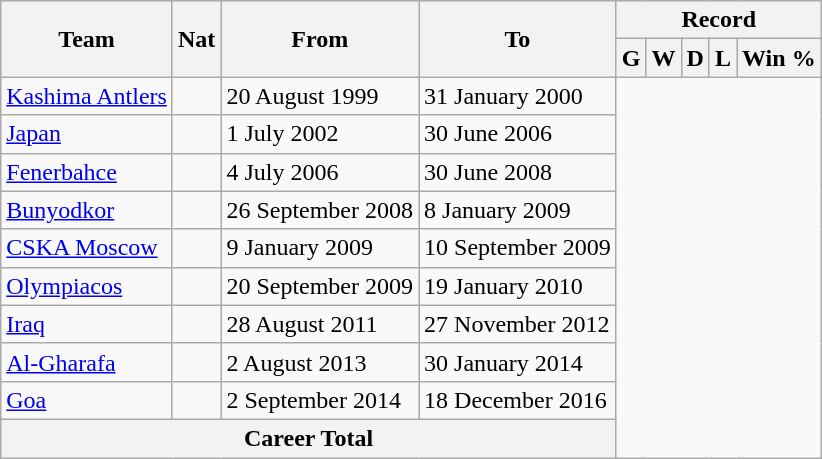<table class="wikitable" style="text-align: center">
<tr>
<th rowspan="2">Team</th>
<th rowspan="2">Nat</th>
<th rowspan="2">From</th>
<th rowspan="2">To</th>
<th colspan="9">Record</th>
</tr>
<tr>
<th>G</th>
<th>W</th>
<th>D</th>
<th>L</th>
<th>Win %</th>
</tr>
<tr>
<td align=left><a href='#'>Kashima Antlers</a></td>
<td></td>
<td align=left>20 August 1999</td>
<td align=left>31 January 2000<br></td>
</tr>
<tr>
<td align=left><a href='#'>Japan</a></td>
<td></td>
<td align=left>1 July 2002</td>
<td align=left>30 June 2006<br></td>
</tr>
<tr>
<td align=left><a href='#'>Fenerbahce</a></td>
<td></td>
<td align=left>4 July 2006</td>
<td align=left>30 June 2008<br></td>
</tr>
<tr>
<td align=left><a href='#'>Bunyodkor</a></td>
<td></td>
<td align=left>26 September 2008</td>
<td align=left>8 January 2009<br></td>
</tr>
<tr>
<td align=left><a href='#'>CSKA Moscow</a></td>
<td></td>
<td align=left>9 January 2009</td>
<td align=left>10 September 2009<br></td>
</tr>
<tr>
<td align=left><a href='#'>Olympiacos</a></td>
<td></td>
<td align=left>20 September 2009</td>
<td align=left>19 January 2010<br></td>
</tr>
<tr>
<td align=left><a href='#'>Iraq</a></td>
<td></td>
<td align=left>28 August 2011</td>
<td align=left>27 November 2012<br></td>
</tr>
<tr>
<td align=left><a href='#'>Al-Gharafa</a></td>
<td></td>
<td align=left>2 August 2013</td>
<td align=left>30 January 2014<br></td>
</tr>
<tr>
<td align=left><a href='#'>Goa</a></td>
<td></td>
<td align=left>2 September 2014</td>
<td align=left>18 December 2016<br></td>
</tr>
<tr>
<th colspan="4">Career Total<br></th>
</tr>
</table>
